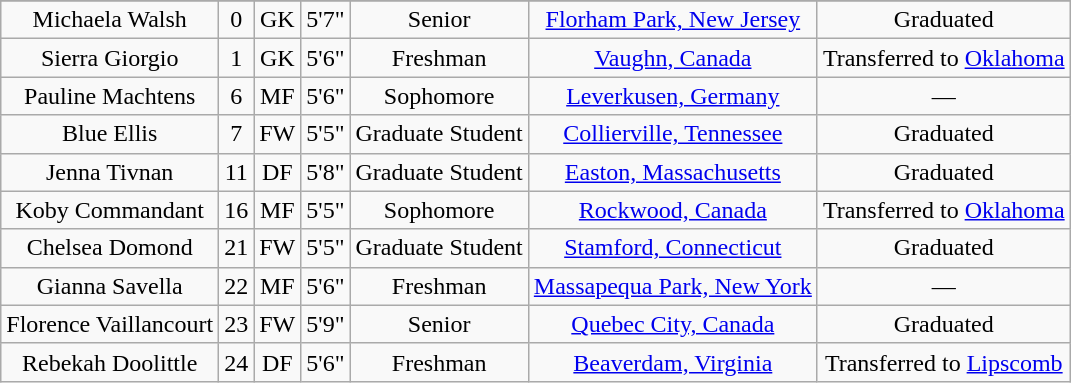<table class="wikitable sortable" style="text-align:center;" border="1">
<tr align=center>
</tr>
<tr>
<td>Michaela Walsh</td>
<td>0</td>
<td>GK</td>
<td>5'7"</td>
<td>Senior</td>
<td><a href='#'>Florham Park, New Jersey</a></td>
<td>Graduated</td>
</tr>
<tr>
<td>Sierra Giorgio</td>
<td>1</td>
<td>GK</td>
<td>5'6"</td>
<td> Freshman</td>
<td><a href='#'>Vaughn, Canada</a></td>
<td>Transferred to <a href='#'>Oklahoma</a></td>
</tr>
<tr>
<td>Pauline Machtens</td>
<td>6</td>
<td>MF</td>
<td>5'6"</td>
<td>Sophomore</td>
<td><a href='#'>Leverkusen, Germany</a></td>
<td>—</td>
</tr>
<tr>
<td>Blue Ellis</td>
<td>7</td>
<td>FW</td>
<td>5'5"</td>
<td>Graduate Student</td>
<td><a href='#'>Collierville, Tennessee</a></td>
<td>Graduated</td>
</tr>
<tr>
<td>Jenna Tivnan</td>
<td>11</td>
<td>DF</td>
<td>5'8"</td>
<td>Graduate Student</td>
<td><a href='#'>Easton, Massachusetts</a></td>
<td>Graduated</td>
</tr>
<tr>
<td>Koby Commandant</td>
<td>16</td>
<td>MF</td>
<td>5'5"</td>
<td>Sophomore</td>
<td><a href='#'>Rockwood, Canada</a></td>
<td>Transferred to <a href='#'>Oklahoma</a></td>
</tr>
<tr>
<td>Chelsea Domond</td>
<td>21</td>
<td>FW</td>
<td>5'5"</td>
<td>Graduate Student</td>
<td><a href='#'>Stamford, Connecticut</a></td>
<td>Graduated</td>
</tr>
<tr>
<td>Gianna Savella</td>
<td>22</td>
<td>MF</td>
<td>5'6"</td>
<td>Freshman</td>
<td><a href='#'>Massapequa Park, New York</a></td>
<td>—</td>
</tr>
<tr>
<td>Florence Vaillancourt</td>
<td>23</td>
<td>FW</td>
<td>5'9"</td>
<td>Senior</td>
<td><a href='#'>Quebec City, Canada</a></td>
<td>Graduated</td>
</tr>
<tr>
<td>Rebekah Doolittle</td>
<td>24</td>
<td>DF</td>
<td>5'6"</td>
<td>Freshman</td>
<td><a href='#'>Beaverdam, Virginia</a></td>
<td>Transferred to <a href='#'>Lipscomb</a></td>
</tr>
</table>
